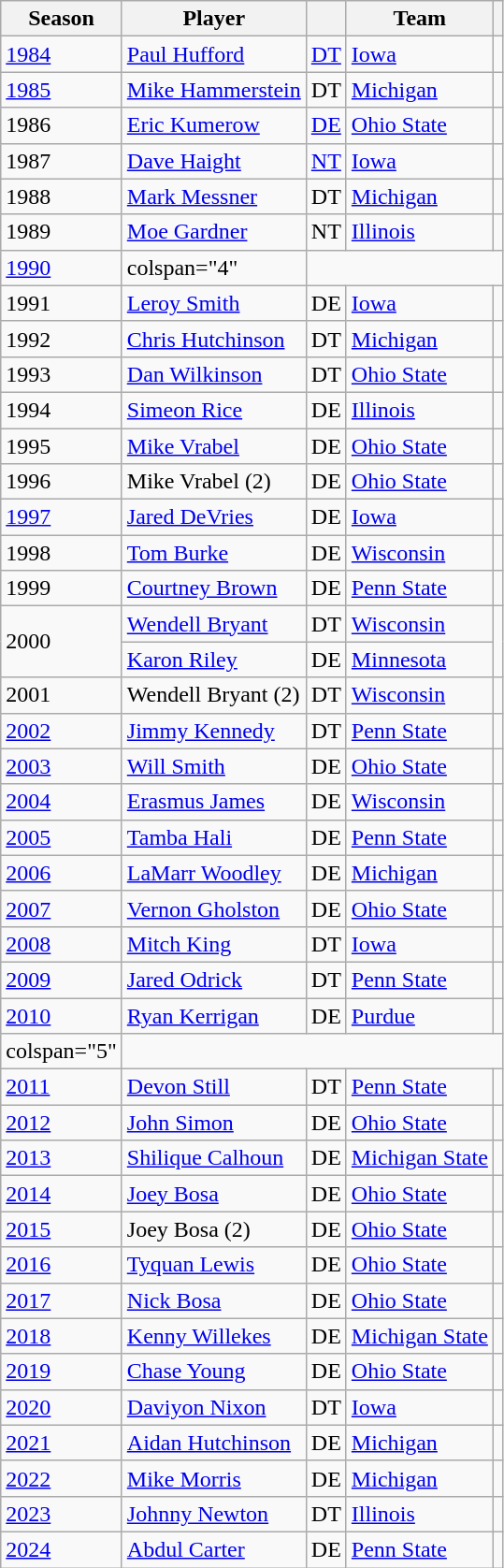<table class="wikitable sortable">
<tr>
<th>Season</th>
<th>Player</th>
<th></th>
<th>Team</th>
<th></th>
</tr>
<tr>
<td><a href='#'>1984</a></td>
<td><a href='#'>Paul Hufford</a></td>
<td><a href='#'>DT</a></td>
<td><a href='#'>Iowa</a></td>
<td></td>
</tr>
<tr>
<td><a href='#'>1985</a></td>
<td><a href='#'>Mike Hammerstein</a></td>
<td>DT</td>
<td><a href='#'>Michigan</a></td>
<td></td>
</tr>
<tr>
<td>1986</td>
<td><a href='#'>Eric Kumerow</a></td>
<td><a href='#'>DE</a></td>
<td><a href='#'>Ohio State</a></td>
<td></td>
</tr>
<tr>
<td>1987</td>
<td><a href='#'>Dave Haight</a></td>
<td><a href='#'>NT</a></td>
<td><a href='#'>Iowa</a></td>
<td></td>
</tr>
<tr>
<td>1988</td>
<td><a href='#'>Mark Messner</a></td>
<td>DT</td>
<td><a href='#'>Michigan</a></td>
<td></td>
</tr>
<tr>
<td>1989</td>
<td><a href='#'>Moe Gardner</a></td>
<td>NT</td>
<td><a href='#'>Illinois</a></td>
<td></td>
</tr>
<tr>
<td><a href='#'>1990</a></td>
<td>colspan="4" </td>
</tr>
<tr>
<td>1991</td>
<td><a href='#'>Leroy Smith</a></td>
<td>DE</td>
<td><a href='#'>Iowa</a></td>
<td></td>
</tr>
<tr>
<td>1992</td>
<td><a href='#'>Chris Hutchinson</a></td>
<td>DT</td>
<td><a href='#'>Michigan</a></td>
<td></td>
</tr>
<tr>
<td>1993</td>
<td><a href='#'>Dan Wilkinson</a></td>
<td>DT</td>
<td><a href='#'>Ohio State</a></td>
<td></td>
</tr>
<tr>
<td>1994</td>
<td><a href='#'>Simeon Rice</a></td>
<td>DE</td>
<td><a href='#'>Illinois</a></td>
<td></td>
</tr>
<tr>
<td>1995</td>
<td><a href='#'>Mike Vrabel</a></td>
<td>DE</td>
<td><a href='#'>Ohio State</a></td>
<td></td>
</tr>
<tr>
<td>1996</td>
<td>Mike Vrabel (2)</td>
<td>DE</td>
<td><a href='#'>Ohio State</a></td>
<td></td>
</tr>
<tr>
<td><a href='#'>1997</a></td>
<td><a href='#'>Jared DeVries</a></td>
<td>DE</td>
<td><a href='#'>Iowa</a></td>
<td></td>
</tr>
<tr>
<td>1998</td>
<td><a href='#'>Tom Burke</a></td>
<td>DE</td>
<td><a href='#'>Wisconsin</a></td>
<td></td>
</tr>
<tr>
<td>1999</td>
<td><a href='#'>Courtney Brown</a></td>
<td>DE</td>
<td><a href='#'>Penn State</a></td>
<td></td>
</tr>
<tr>
<td rowspan="2">2000</td>
<td><a href='#'>Wendell Bryant</a></td>
<td>DT</td>
<td><a href='#'>Wisconsin</a></td>
<td rowspan="2"></td>
</tr>
<tr>
<td><a href='#'>Karon Riley</a></td>
<td>DE</td>
<td><a href='#'>Minnesota</a></td>
</tr>
<tr>
<td>2001</td>
<td>Wendell Bryant (2)</td>
<td>DT</td>
<td><a href='#'>Wisconsin</a></td>
<td></td>
</tr>
<tr>
<td><a href='#'>2002</a></td>
<td><a href='#'>Jimmy Kennedy</a></td>
<td>DT</td>
<td><a href='#'>Penn State</a></td>
<td></td>
</tr>
<tr>
<td><a href='#'>2003</a></td>
<td><a href='#'>Will Smith</a></td>
<td>DE</td>
<td><a href='#'>Ohio State</a></td>
<td></td>
</tr>
<tr>
<td><a href='#'>2004</a></td>
<td><a href='#'>Erasmus James</a></td>
<td>DE</td>
<td><a href='#'>Wisconsin</a></td>
<td></td>
</tr>
<tr>
<td><a href='#'>2005</a></td>
<td><a href='#'>Tamba Hali</a></td>
<td>DE</td>
<td><a href='#'>Penn State</a></td>
<td></td>
</tr>
<tr>
<td><a href='#'>2006</a></td>
<td><a href='#'>LaMarr Woodley</a></td>
<td>DE</td>
<td><a href='#'>Michigan</a></td>
<td></td>
</tr>
<tr>
<td><a href='#'>2007</a></td>
<td><a href='#'>Vernon Gholston</a></td>
<td>DE</td>
<td><a href='#'>Ohio State</a></td>
<td></td>
</tr>
<tr>
<td><a href='#'>2008</a></td>
<td><a href='#'>Mitch King</a></td>
<td>DT</td>
<td><a href='#'>Iowa</a></td>
<td></td>
</tr>
<tr>
<td><a href='#'>2009</a></td>
<td><a href='#'>Jared Odrick</a></td>
<td>DT</td>
<td><a href='#'>Penn State</a></td>
<td></td>
</tr>
<tr>
<td><a href='#'>2010</a></td>
<td><a href='#'>Ryan Kerrigan</a></td>
<td>DE</td>
<td><a href='#'>Purdue</a></td>
<td></td>
</tr>
<tr>
<td>colspan="5" </td>
</tr>
<tr>
<td><a href='#'>2011</a></td>
<td><a href='#'>Devon Still</a></td>
<td>DT</td>
<td><a href='#'>Penn State</a></td>
<td></td>
</tr>
<tr>
<td><a href='#'>2012</a></td>
<td><a href='#'>John Simon</a></td>
<td>DE</td>
<td><a href='#'>Ohio State</a></td>
<td></td>
</tr>
<tr>
<td><a href='#'>2013</a></td>
<td><a href='#'>Shilique Calhoun</a></td>
<td>DE</td>
<td><a href='#'>Michigan State</a></td>
<td></td>
</tr>
<tr>
<td><a href='#'>2014</a></td>
<td><a href='#'>Joey Bosa</a></td>
<td>DE</td>
<td><a href='#'>Ohio State</a></td>
<td></td>
</tr>
<tr>
<td><a href='#'>2015</a></td>
<td>Joey Bosa (2)</td>
<td>DE</td>
<td><a href='#'>Ohio State</a></td>
<td></td>
</tr>
<tr>
<td><a href='#'>2016</a></td>
<td><a href='#'>Tyquan Lewis</a></td>
<td>DE</td>
<td><a href='#'>Ohio State</a></td>
<td></td>
</tr>
<tr>
<td><a href='#'>2017</a></td>
<td><a href='#'>Nick Bosa</a></td>
<td>DE</td>
<td><a href='#'>Ohio State</a></td>
<td></td>
</tr>
<tr>
<td><a href='#'>2018</a></td>
<td><a href='#'>Kenny Willekes</a></td>
<td>DE</td>
<td><a href='#'>Michigan State</a></td>
<td></td>
</tr>
<tr>
<td><a href='#'>2019</a></td>
<td><a href='#'>Chase Young</a></td>
<td>DE</td>
<td><a href='#'>Ohio State</a></td>
<td></td>
</tr>
<tr>
<td><a href='#'>2020</a></td>
<td><a href='#'>Daviyon Nixon</a></td>
<td>DT</td>
<td><a href='#'>Iowa</a></td>
<td></td>
</tr>
<tr>
<td><a href='#'>2021</a></td>
<td><a href='#'>Aidan Hutchinson</a></td>
<td>DE</td>
<td><a href='#'>Michigan</a></td>
<td></td>
</tr>
<tr>
<td><a href='#'>2022</a></td>
<td><a href='#'>Mike Morris</a></td>
<td>DE</td>
<td><a href='#'>Michigan</a></td>
<td></td>
</tr>
<tr>
<td><a href='#'>2023</a></td>
<td><a href='#'>Johnny Newton</a></td>
<td>DT</td>
<td><a href='#'>Illinois</a></td>
<td></td>
</tr>
<tr>
<td><a href='#'>2024</a></td>
<td><a href='#'>Abdul Carter</a></td>
<td>DE</td>
<td><a href='#'>Penn State</a></td>
<td></td>
</tr>
</table>
